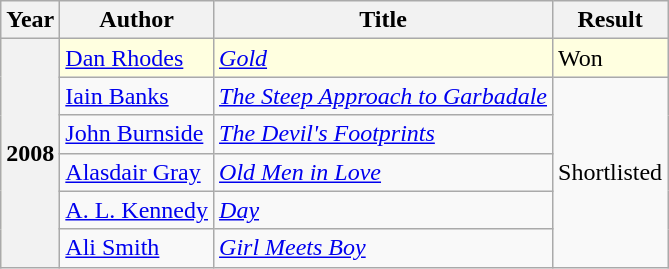<table class="wikitable sortable">
<tr>
<th>Year</th>
<th>Author</th>
<th>Title</th>
<th>Result</th>
</tr>
<tr style="background-color:lightyellow">
<th rowspan=6>2008</th>
<td><a href='#'>Dan Rhodes</a></td>
<td><em><a href='#'>Gold</a></em></td>
<td>Won</td>
</tr>
<tr>
<td><a href='#'>Iain Banks</a></td>
<td><em><a href='#'>The Steep Approach to Garbadale</a></em></td>
<td rowspan="5">Shortlisted</td>
</tr>
<tr>
<td><a href='#'>John Burnside</a></td>
<td><em><a href='#'>The Devil's Footprints</a></em></td>
</tr>
<tr>
<td><a href='#'>Alasdair Gray</a></td>
<td><em><a href='#'>Old Men in Love</a></em></td>
</tr>
<tr>
<td><a href='#'>A. L. Kennedy</a></td>
<td><em><a href='#'>Day</a></em></td>
</tr>
<tr>
<td><a href='#'>Ali Smith</a></td>
<td><em><a href='#'>Girl Meets Boy</a></em></td>
</tr>
</table>
